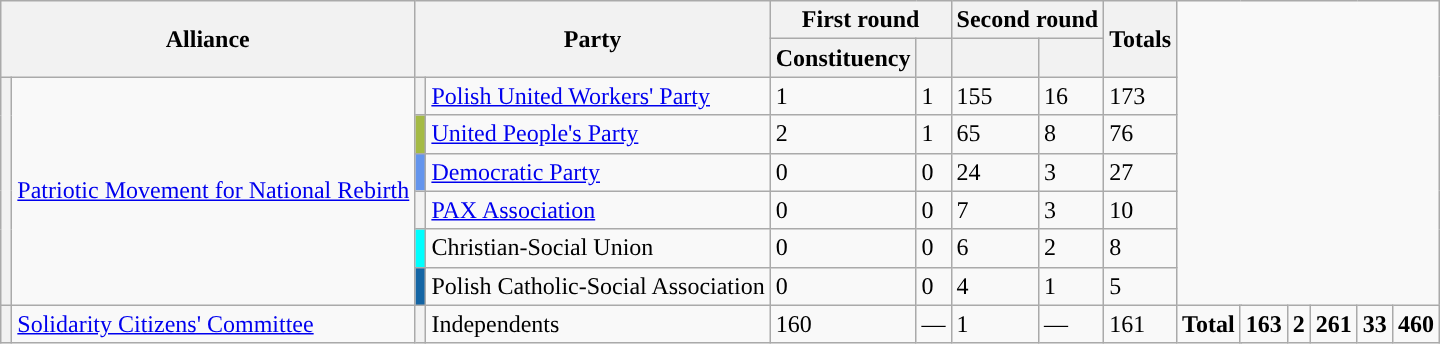<table class="wikitable sortable">
<tr>
<th colspan=2 rowspan=2>Alliance</th>
<th colspan=2 rowspan=2>Party</th>
<th colspan=2>First round</th>
<th colspan=2>Second round</th>
<th rowspan=2>Totals</th>
</tr>
<tr>
<th>Constituency</th>
<th></th>
<th></th>
<th></th>
</tr>
<tr>
<th rowspan=6 style="background:"></th>
<td rowspan=6><a href='#'>Patriotic Movement for National Rebirth</a></td>
<th style="background:"></th>
<td><a href='#'>Polish United Workers' Party</a></td>
<td>1</td>
<td>1</td>
<td>155</td>
<td>16</td>
<td>173</td>
</tr>
<tr>
<th style="background:#A4BA45;"></th>
<td><a href='#'>United People's Party</a></td>
<td>2</td>
<td>1</td>
<td>65</td>
<td>8</td>
<td>76</td>
</tr>
<tr>
<th style="background:#6495ED;"></th>
<td><a href='#'>Democratic Party</a></td>
<td>0</td>
<td>0</td>
<td>24</td>
<td>3</td>
<td>27</td>
</tr>
<tr>
<th style="background:"></th>
<td><a href='#'>PAX Association</a></td>
<td>0</td>
<td>0</td>
<td>7</td>
<td>3</td>
<td>10</td>
</tr>
<tr>
<th style="background:#00FFFF;"></th>
<td>Christian-Social Union</td>
<td>0</td>
<td>0</td>
<td>6</td>
<td>2</td>
<td>8</td>
</tr>
<tr>
<th style="background:#1465A4;"></th>
<td>Polish Catholic-Social Association</td>
<td>0</td>
<td>0</td>
<td>4</td>
<td>1</td>
<td>5</td>
</tr>
<tr>
<th style="background:"></th>
<td><a href='#'>Solidarity Citizens' Committee</a></td>
<th style="background:"></th>
<td>Independents</td>
<td>160</td>
<td>—</td>
<td>1</td>
<td>—</td>
<td>161</td>
<td colspan=4><strong>Total</strong></td>
<td><strong>163</strong></td>
<td><strong>2</strong></td>
<td><strong>261</strong></td>
<td><strong>33</strong></td>
<td><strong>460</strong></td>
</tr>
</table>
